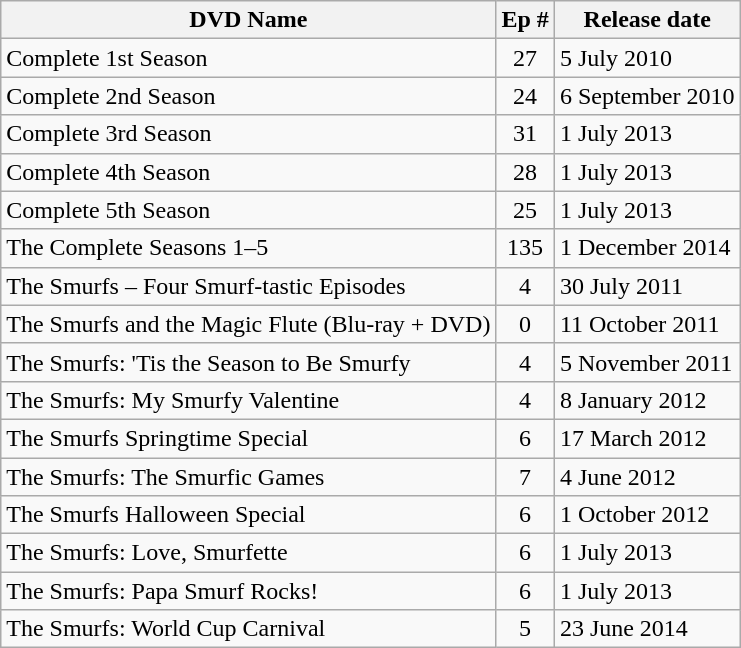<table class="wikitable">
<tr>
<th>DVD Name</th>
<th>Ep #</th>
<th>Release date</th>
</tr>
<tr>
<td>Complete 1st Season</td>
<td align="center">27</td>
<td>5 July 2010</td>
</tr>
<tr>
<td>Complete 2nd Season</td>
<td align="center">24</td>
<td>6 September 2010</td>
</tr>
<tr>
<td>Complete 3rd Season</td>
<td align="center">31</td>
<td>1 July 2013</td>
</tr>
<tr>
<td>Complete 4th Season</td>
<td align="center">28</td>
<td>1 July 2013</td>
</tr>
<tr>
<td>Complete 5th Season</td>
<td align="center">25</td>
<td>1 July 2013</td>
</tr>
<tr>
<td>The Complete Seasons 1–5</td>
<td align="center">135</td>
<td>1 December 2014</td>
</tr>
<tr>
<td>The Smurfs – Four Smurf-tastic Episodes</td>
<td align="center">4</td>
<td>30 July 2011</td>
</tr>
<tr>
<td>The Smurfs and the Magic Flute (Blu-ray + DVD)</td>
<td align="center">0</td>
<td>11 October 2011</td>
</tr>
<tr>
<td>The Smurfs: 'Tis the Season to Be Smurfy</td>
<td align="center">4</td>
<td>5 November 2011</td>
</tr>
<tr>
<td>The Smurfs: My Smurfy Valentine</td>
<td align="center">4</td>
<td>8 January 2012</td>
</tr>
<tr>
<td>The Smurfs Springtime Special</td>
<td align="center">6</td>
<td>17 March 2012</td>
</tr>
<tr>
<td>The Smurfs: The Smurfic Games</td>
<td align="center">7</td>
<td>4 June 2012</td>
</tr>
<tr>
<td>The Smurfs Halloween Special</td>
<td align="center">6</td>
<td>1 October 2012</td>
</tr>
<tr>
<td>The Smurfs: Love, Smurfette</td>
<td align="center">6</td>
<td>1 July 2013</td>
</tr>
<tr>
<td>The Smurfs: Papa Smurf Rocks!</td>
<td align="center">6</td>
<td>1 July 2013</td>
</tr>
<tr>
<td>The Smurfs: World Cup Carnival</td>
<td align="center">5</td>
<td>23 June 2014</td>
</tr>
</table>
